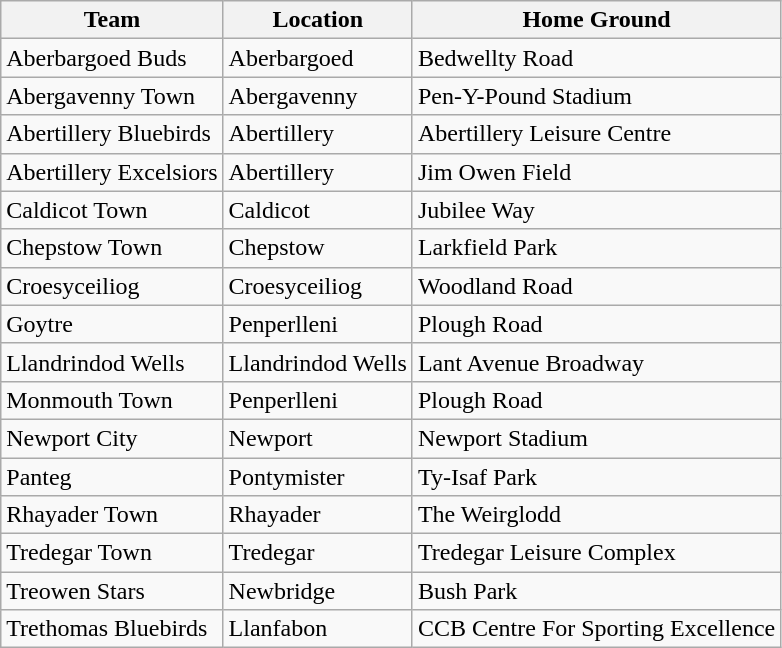<table class="wikitable sortable">
<tr>
<th>Team</th>
<th>Location</th>
<th>Home Ground</th>
</tr>
<tr>
<td>Aberbargoed Buds</td>
<td>Aberbargoed</td>
<td>Bedwellty Road</td>
</tr>
<tr>
<td>Abergavenny Town</td>
<td>Abergavenny</td>
<td>Pen-Y-Pound Stadium</td>
</tr>
<tr>
<td>Abertillery Bluebirds</td>
<td>Abertillery</td>
<td>Abertillery Leisure Centre</td>
</tr>
<tr>
<td>Abertillery Excelsiors</td>
<td>Abertillery</td>
<td>Jim Owen Field</td>
</tr>
<tr>
<td>Caldicot Town</td>
<td>Caldicot</td>
<td>Jubilee Way</td>
</tr>
<tr>
<td>Chepstow Town</td>
<td>Chepstow</td>
<td>Larkfield Park</td>
</tr>
<tr>
<td>Croesyceiliog</td>
<td>Croesyceiliog</td>
<td>Woodland Road</td>
</tr>
<tr>
<td>Goytre</td>
<td>Penperlleni</td>
<td>Plough Road</td>
</tr>
<tr>
<td>Llandrindod Wells</td>
<td>Llandrindod Wells</td>
<td>Lant Avenue Broadway</td>
</tr>
<tr>
<td>Monmouth Town</td>
<td>Penperlleni</td>
<td>Plough Road</td>
</tr>
<tr>
<td>Newport City</td>
<td>Newport</td>
<td>Newport Stadium</td>
</tr>
<tr>
<td>Panteg</td>
<td>Pontymister</td>
<td>Ty-Isaf Park</td>
</tr>
<tr>
<td>Rhayader Town</td>
<td>Rhayader</td>
<td>The Weirglodd</td>
</tr>
<tr>
<td>Tredegar Town</td>
<td>Tredegar</td>
<td>Tredegar Leisure Complex</td>
</tr>
<tr>
<td>Treowen Stars</td>
<td>Newbridge</td>
<td>Bush Park</td>
</tr>
<tr>
<td>Trethomas Bluebirds</td>
<td>Llanfabon</td>
<td>CCB Centre For Sporting Excellence</td>
</tr>
</table>
